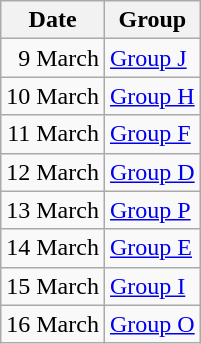<table class="wikitable">
<tr>
<th>Date</th>
<th>Group</th>
</tr>
<tr>
<td style="text-align:right;">9 March</td>
<td style="text-align:left;"><a href='#'>Group J</a></td>
</tr>
<tr>
<td style="text-align:right;">10 March</td>
<td style="text-align:left;"><a href='#'>Group H</a></td>
</tr>
<tr>
<td style="text-align:right;">11 March</td>
<td style="text-align:left;"><a href='#'>Group F</a></td>
</tr>
<tr>
<td style="text-align:right;">12 March</td>
<td style="text-align:left;"><a href='#'>Group D</a></td>
</tr>
<tr>
<td style="text-align:right;">13 March</td>
<td style="text-align:left;"><a href='#'>Group P</a></td>
</tr>
<tr>
<td style="text-align:right;">14 March</td>
<td style="text-align:left;"><a href='#'>Group E</a></td>
</tr>
<tr>
<td style="text-align:right;">15 March</td>
<td style="text-align:left;"><a href='#'>Group I</a></td>
</tr>
<tr>
<td style="text-align:right;">16 March</td>
<td style="text-align:left;"><a href='#'>Group O</a></td>
</tr>
</table>
